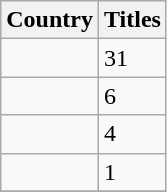<table class="wikitable">
<tr>
<th>Country</th>
<th>Titles</th>
</tr>
<tr>
<td></td>
<td>31</td>
</tr>
<tr>
<td></td>
<td>6</td>
</tr>
<tr>
<td></td>
<td>4</td>
</tr>
<tr>
<td></td>
<td>1</td>
</tr>
<tr>
</tr>
</table>
